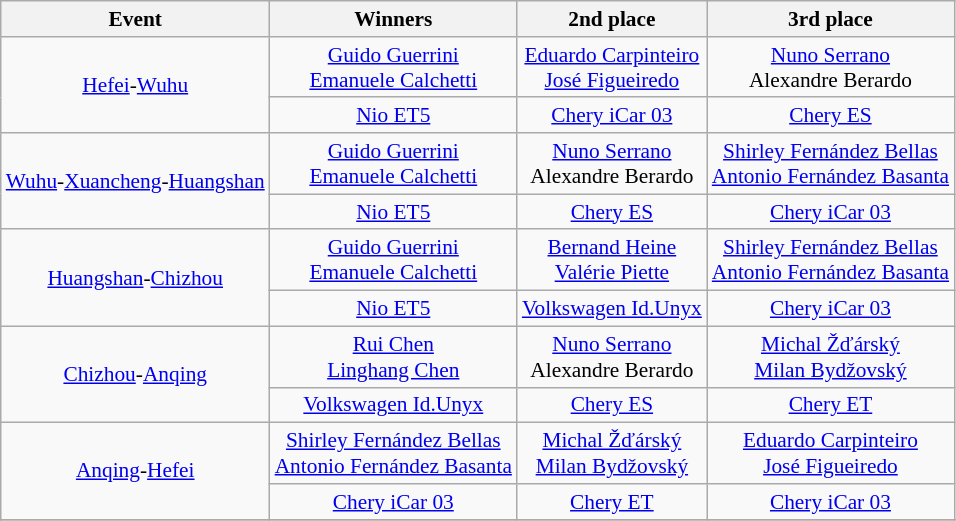<table class="wikitable" border="1" style="font-size: 89%;">
<tr>
<th>Event</th>
<th>Winners</th>
<th>2nd place</th>
<th>3rd place</th>
</tr>
<tr>
<td rowspan = 2 align=center><a href='#'>Hefei</a>-<a href='#'>Wuhu</a></td>
<td align=center> <a href='#'>Guido Guerrini</a><br> <a href='#'>Emanuele Calchetti</a><br></td>
<td align=center> <a href='#'>Eduardo Carpinteiro</a><br> <a href='#'>José Figueiredo</a></td>
<td align=center> <a href='#'>Nuno Serrano</a><br> Alexandre Berardo</td>
</tr>
<tr>
<td align=center> <a href='#'>Nio ET5</a></td>
<td align=center> <a href='#'>Chery iCar 03</a></td>
<td align=center> <a href='#'>Chery ES</a></td>
</tr>
<tr>
<td rowspan = 2 align=center><a href='#'>Wuhu</a>-<a href='#'>Xuancheng</a>-<a href='#'>Huangshan</a></td>
<td align=center> <a href='#'>Guido Guerrini</a><br> <a href='#'>Emanuele Calchetti</a></td>
<td align=center> <a href='#'>Nuno Serrano</a><br> Alexandre Berardo</td>
<td align=center> <a href='#'>Shirley Fernández Bellas</a><br> <a href='#'>Antonio Fernández Basanta</a></td>
</tr>
<tr>
<td align=center> <a href='#'>Nio ET5</a></td>
<td align=center> <a href='#'>Chery ES</a></td>
<td align=center> <a href='#'>Chery iCar 03</a></td>
</tr>
<tr>
<td rowspan = 2 align=center><a href='#'>Huangshan</a>-<a href='#'>Chizhou</a></td>
<td align=center> <a href='#'>Guido Guerrini</a><br> <a href='#'>Emanuele Calchetti</a></td>
<td align=center> <a href='#'>Bernand Heine</a><br> <a href='#'>Valérie Piette</a></td>
<td align=center> <a href='#'>Shirley Fernández Bellas</a><br> <a href='#'>Antonio Fernández Basanta</a></td>
</tr>
<tr>
<td align=center> <a href='#'>Nio ET5</a></td>
<td align=center> <a href='#'>Volkswagen Id.Unyx</a></td>
<td align=center> <a href='#'>Chery iCar 03</a></td>
</tr>
<tr>
<td rowspan = 2 align=center><a href='#'>Chizhou</a>-<a href='#'>Anqing</a></td>
<td align=center> <a href='#'>Rui Chen</a><br> <a href='#'>Linghang Chen</a></td>
<td align=center> <a href='#'>Nuno Serrano</a><br> Alexandre Berardo</td>
<td align=center> <a href='#'>Michal Žďárský</a><br> <a href='#'>Milan Bydžovský</a></td>
</tr>
<tr>
<td align=center> <a href='#'>Volkswagen Id.Unyx</a></td>
<td align=center> <a href='#'>Chery ES</a></td>
<td align=center> <a href='#'>Chery ET</a></td>
</tr>
<tr>
<td rowspan = 2 align=center><a href='#'>Anqing</a>-<a href='#'>Hefei</a></td>
<td align=center> <a href='#'>Shirley Fernández Bellas</a><br> <a href='#'>Antonio Fernández Basanta</a></td>
<td align=center> <a href='#'>Michal Žďárský</a><br> <a href='#'>Milan Bydžovský</a></td>
<td align=center> <a href='#'>Eduardo Carpinteiro</a><br> <a href='#'>José Figueiredo</a></td>
</tr>
<tr>
<td align=center> <a href='#'>Chery iCar 03</a></td>
<td align=center> <a href='#'>Chery ET</a></td>
<td align=center> <a href='#'>Chery iCar 03</a></td>
</tr>
<tr>
</tr>
</table>
